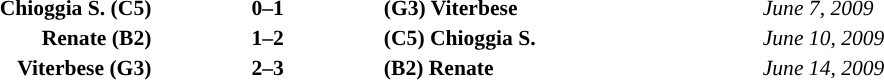<table width="100%" cellspacing="1">
<tr>
<th width="20%"></th>
<th width="12%"></th>
<th width="20%"></th>
<th width="20%'"></th>
<th></th>
</tr>
<tr style="font-size:90%;">
<td align="right"><strong>Chioggia S. (C5)</strong></td>
<td align="center"><strong>0–1</strong></td>
<td align="left"><strong>(G3) Viterbese</strong></td>
<td align="left"><em>June 7, 2009</em></td>
</tr>
<tr style="font-size:90%;">
<td align="right"><strong>Renate (B2)</strong></td>
<td align="center"><strong>1–2</strong></td>
<td align="left"><strong>(C5) Chioggia S.</strong></td>
<td align="left"><em>June 10, 2009</em></td>
</tr>
<tr style="font-size:90%;">
<td align="right"><strong>Viterbese (G3)</strong></td>
<td align="center"><strong>2–3</strong></td>
<td align="left"><strong>(B2) Renate</strong></td>
<td align="left"><em>June 14, 2009</em></td>
</tr>
</table>
